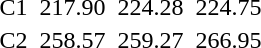<table>
<tr>
<td>C1</td>
<td></td>
<td>217.90</td>
<td></td>
<td>224.28</td>
<td></td>
<td>224.75</td>
</tr>
<tr>
<td>C2</td>
<td></td>
<td>258.57</td>
<td></td>
<td>259.27</td>
<td></td>
<td>266.95</td>
</tr>
</table>
